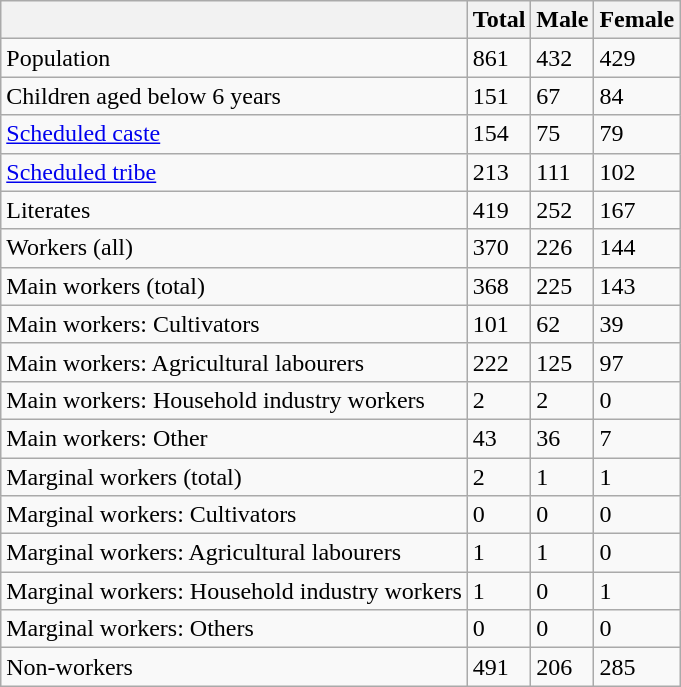<table class="wikitable sortable">
<tr>
<th></th>
<th>Total</th>
<th>Male</th>
<th>Female</th>
</tr>
<tr>
<td>Population</td>
<td>861</td>
<td>432</td>
<td>429</td>
</tr>
<tr>
<td>Children aged below 6 years</td>
<td>151</td>
<td>67</td>
<td>84</td>
</tr>
<tr>
<td><a href='#'>Scheduled caste</a></td>
<td>154</td>
<td>75</td>
<td>79</td>
</tr>
<tr>
<td><a href='#'>Scheduled tribe</a></td>
<td>213</td>
<td>111</td>
<td>102</td>
</tr>
<tr>
<td>Literates</td>
<td>419</td>
<td>252</td>
<td>167</td>
</tr>
<tr>
<td>Workers (all)</td>
<td>370</td>
<td>226</td>
<td>144</td>
</tr>
<tr>
<td>Main workers (total)</td>
<td>368</td>
<td>225</td>
<td>143</td>
</tr>
<tr>
<td>Main workers: Cultivators</td>
<td>101</td>
<td>62</td>
<td>39</td>
</tr>
<tr>
<td>Main workers: Agricultural labourers</td>
<td>222</td>
<td>125</td>
<td>97</td>
</tr>
<tr>
<td>Main workers: Household industry workers</td>
<td>2</td>
<td>2</td>
<td>0</td>
</tr>
<tr>
<td>Main workers: Other</td>
<td>43</td>
<td>36</td>
<td>7</td>
</tr>
<tr>
<td>Marginal workers (total)</td>
<td>2</td>
<td>1</td>
<td>1</td>
</tr>
<tr>
<td>Marginal workers: Cultivators</td>
<td>0</td>
<td>0</td>
<td>0</td>
</tr>
<tr>
<td>Marginal workers: Agricultural labourers</td>
<td>1</td>
<td>1</td>
<td>0</td>
</tr>
<tr>
<td>Marginal workers: Household industry workers</td>
<td>1</td>
<td>0</td>
<td>1</td>
</tr>
<tr>
<td>Marginal workers: Others</td>
<td>0</td>
<td>0</td>
<td>0</td>
</tr>
<tr>
<td>Non-workers</td>
<td>491</td>
<td>206</td>
<td>285</td>
</tr>
</table>
